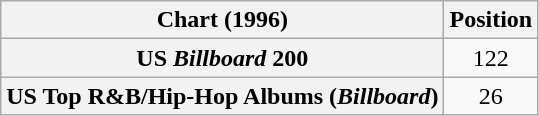<table class="wikitable sortable plainrowheaders" style="text-align:center">
<tr>
<th scope="col">Chart (1996)</th>
<th scope="col">Position</th>
</tr>
<tr>
<th scope="row">US <em>Billboard</em> 200</th>
<td>122</td>
</tr>
<tr>
<th scope="row">US Top R&B/Hip-Hop Albums (<em>Billboard</em>)</th>
<td>26</td>
</tr>
</table>
